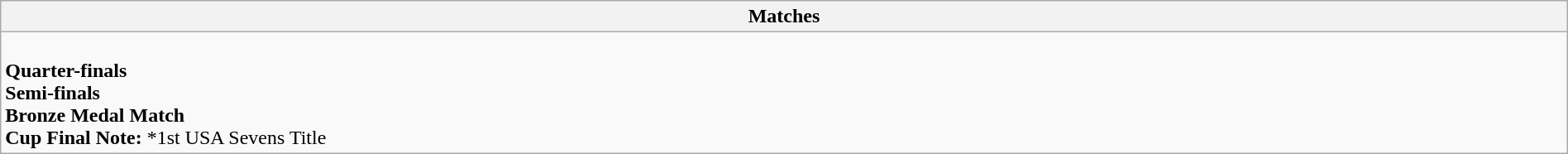<table class="wikitable collapsible collapsed" style="width:100%;">
<tr>
<th>Matches</th>
</tr>
<tr>
<td><br><strong>Quarter-finals</strong>



<br><strong>Semi-finals</strong>

<br><strong>Bronze Medal Match</strong>
<br><strong>Cup Final</strong>

<strong>Note:</strong> *1st USA Sevens Title</td>
</tr>
</table>
